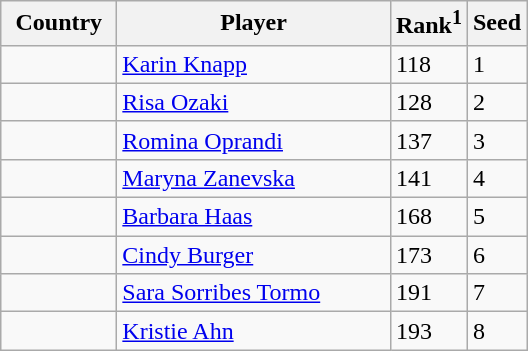<table class="sortable wikitable">
<tr>
<th width="70">Country</th>
<th width="175">Player</th>
<th>Rank<sup>1</sup></th>
<th>Seed</th>
</tr>
<tr>
<td></td>
<td><a href='#'>Karin Knapp</a></td>
<td>118</td>
<td>1</td>
</tr>
<tr>
<td></td>
<td><a href='#'>Risa Ozaki</a></td>
<td>128</td>
<td>2</td>
</tr>
<tr>
<td></td>
<td><a href='#'>Romina Oprandi</a></td>
<td>137</td>
<td>3</td>
</tr>
<tr>
<td></td>
<td><a href='#'>Maryna Zanevska</a></td>
<td>141</td>
<td>4</td>
</tr>
<tr>
<td></td>
<td><a href='#'>Barbara Haas</a></td>
<td>168</td>
<td>5</td>
</tr>
<tr>
<td></td>
<td><a href='#'>Cindy Burger</a></td>
<td>173</td>
<td>6</td>
</tr>
<tr>
<td></td>
<td><a href='#'>Sara Sorribes Tormo</a></td>
<td>191</td>
<td>7</td>
</tr>
<tr>
<td></td>
<td><a href='#'>Kristie Ahn</a></td>
<td>193</td>
<td>8</td>
</tr>
</table>
